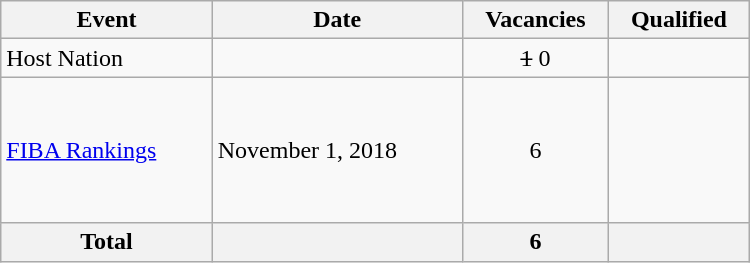<table class="wikitable" width=500>
<tr>
<th>Event</th>
<th>Date</th>
<th>Vacancies</th>
<th>Qualified</th>
</tr>
<tr>
<td>Host Nation</td>
<td></td>
<td align=center><s>1</s> 0</td>
<td><s></s></td>
</tr>
<tr>
<td><a href='#'>FIBA Rankings</a></td>
<td>November 1, 2018</td>
<td align=center>6</td>
<td><br><br><br><br><br></td>
</tr>
<tr>
<th>Total</th>
<th></th>
<th>6</th>
<th></th>
</tr>
</table>
